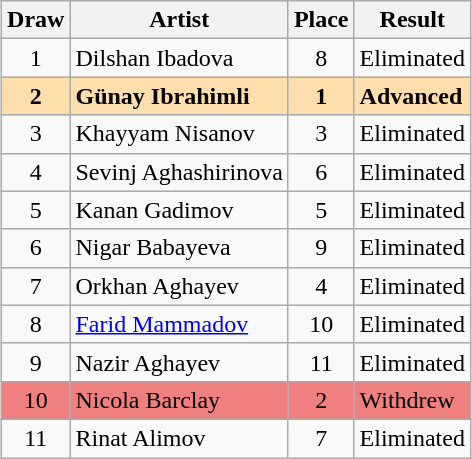<table class="sortable wikitable" style="margin: 1em auto 1em auto; text-align:center">
<tr>
<th>Draw</th>
<th>Artist</th>
<th>Place</th>
<th>Result</th>
</tr>
<tr>
<td>1</td>
<td align="left">Dilshan Ibadova</td>
<td>8</td>
<td align="left">Eliminated</td>
</tr>
<tr style="font-weight:bold; background:navajowhite;">
<td>2</td>
<td align="left">Günay Ibrahimli</td>
<td>1</td>
<td align="left">Advanced</td>
</tr>
<tr>
<td>3</td>
<td align="left">Khayyam Nisanov</td>
<td>3</td>
<td align="left">Eliminated</td>
</tr>
<tr>
<td>4</td>
<td align="left">Sevinj Aghashirinova</td>
<td>6</td>
<td align="left">Eliminated</td>
</tr>
<tr>
<td>5</td>
<td align="left">Kanan Gadimov</td>
<td>5</td>
<td align="left">Eliminated</td>
</tr>
<tr>
<td>6</td>
<td align="left">Nigar Babayeva</td>
<td>9</td>
<td align="left">Eliminated</td>
</tr>
<tr>
<td>7</td>
<td align="left">Orkhan Aghayev</td>
<td>4</td>
<td align="left">Eliminated</td>
</tr>
<tr>
<td>8</td>
<td align="left"><a href='#'>Farid Mammadov</a></td>
<td>10</td>
<td align="left">Eliminated</td>
</tr>
<tr>
<td>9</td>
<td align="left">Nazir Aghayev</td>
<td>11</td>
<td align="left">Eliminated</td>
</tr>
<tr bgcolor="#F08080">
<td>10</td>
<td align="left">Nicola Barclay</td>
<td>2</td>
<td align="left">Withdrew</td>
</tr>
<tr>
<td>11</td>
<td align="left">Rinat Alimov</td>
<td>7</td>
<td align="left">Eliminated</td>
</tr>
</table>
